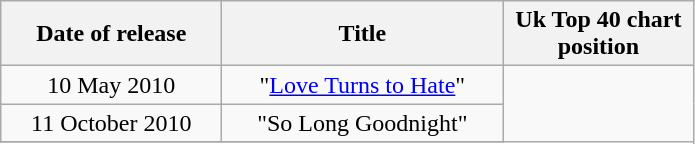<table class="wikitable" style="text-align:center">
<tr>
<th width=140>Date of release</th>
<th width=180>Title</th>
<th width=120>Uk Top 40 chart position</th>
</tr>
<tr>
<td>10 May 2010</td>
<td>"<a href='#'>Love Turns to Hate</a>"</td>
</tr>
<tr>
<td>11 October 2010</td>
<td>"So Long Goodnight"</td>
</tr>
<tr>
</tr>
</table>
